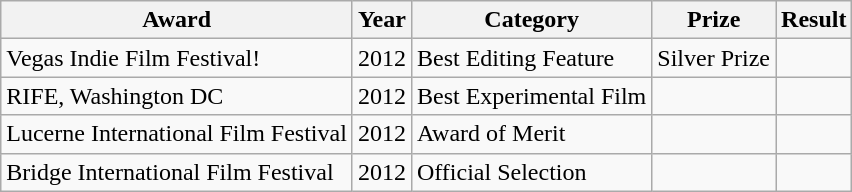<table class="wikitable sortable">
<tr>
<th>Award</th>
<th>Year</th>
<th>Category</th>
<th>Prize</th>
<th>Result</th>
</tr>
<tr>
<td>Vegas Indie Film Festival!</td>
<td>2012</td>
<td>Best Editing Feature</td>
<td>Silver Prize</td>
<td></td>
</tr>
<tr>
<td>RIFE, Washington DC</td>
<td>2012</td>
<td>Best Experimental Film</td>
<td></td>
<td></td>
</tr>
<tr>
<td>Lucerne International Film Festival</td>
<td>2012</td>
<td>Award of Merit</td>
<td></td>
<td></td>
</tr>
<tr>
<td>Bridge International Film Festival</td>
<td>2012</td>
<td>Official Selection</td>
<td></td>
<td></td>
</tr>
</table>
